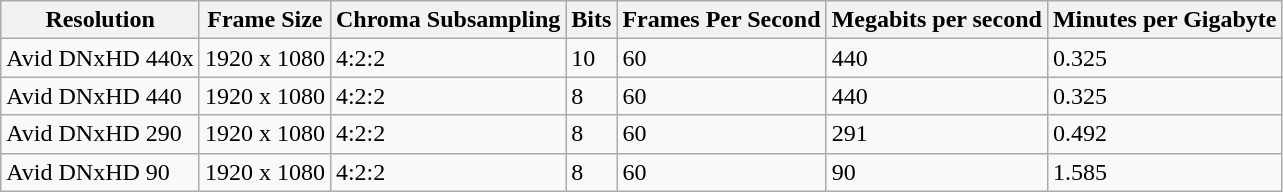<table class="wikitable">
<tr>
<th>Resolution</th>
<th>Frame Size</th>
<th>Chroma Subsampling</th>
<th>Bits</th>
<th>Frames Per Second</th>
<th>Megabits per second</th>
<th>Minutes per Gigabyte</th>
</tr>
<tr>
<td>Avid DNxHD 440x</td>
<td>1920 x 1080</td>
<td>4:2:2</td>
<td>10</td>
<td>60</td>
<td>440</td>
<td>0.325</td>
</tr>
<tr>
<td>Avid DNxHD 440</td>
<td>1920 x 1080</td>
<td>4:2:2</td>
<td>8</td>
<td>60</td>
<td>440</td>
<td>0.325</td>
</tr>
<tr>
<td>Avid DNxHD 290</td>
<td>1920 x 1080</td>
<td>4:2:2</td>
<td>8</td>
<td>60</td>
<td>291</td>
<td>0.492</td>
</tr>
<tr>
<td>Avid DNxHD 90</td>
<td>1920 x 1080</td>
<td>4:2:2</td>
<td>8</td>
<td>60</td>
<td>90</td>
<td>1.585</td>
</tr>
</table>
